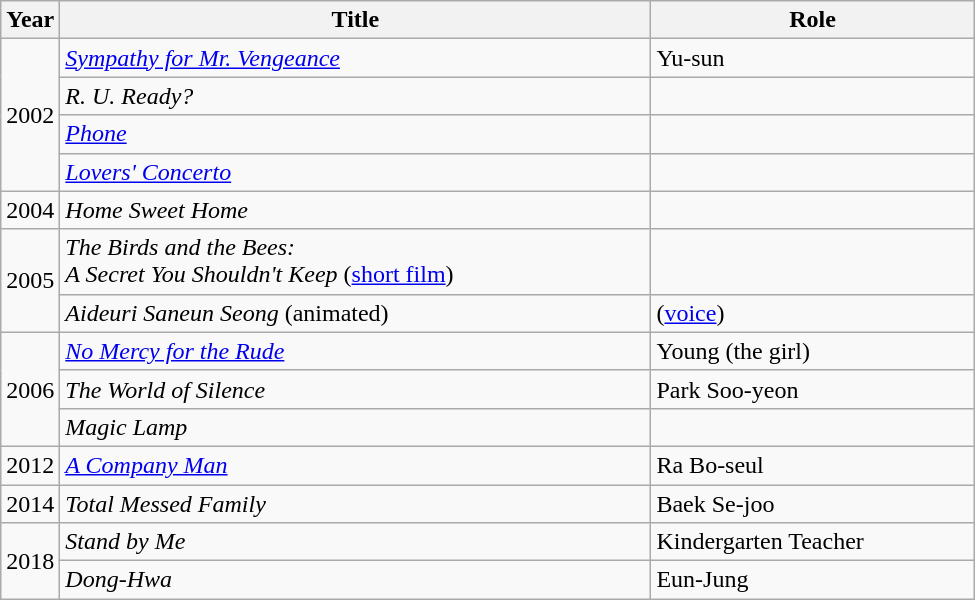<table class="wikitable" style="width:650px">
<tr>
<th width=10>Year</th>
<th>Title</th>
<th>Role</th>
</tr>
<tr>
<td rowspan=4>2002</td>
<td><em><a href='#'>Sympathy for Mr. Vengeance</a></em></td>
<td>Yu-sun</td>
</tr>
<tr>
<td><em>R. U. Ready?</em></td>
<td></td>
</tr>
<tr>
<td><em><a href='#'>Phone</a></em></td>
<td></td>
</tr>
<tr>
<td><em><a href='#'>Lovers' Concerto</a></em></td>
<td></td>
</tr>
<tr>
<td>2004</td>
<td><em>Home Sweet Home</em></td>
<td></td>
</tr>
<tr>
<td rowspan=2>2005</td>
<td><em>The Birds and the Bees:<br>A Secret You Shouldn't Keep</em> (<a href='#'>short film</a>)</td>
<td></td>
</tr>
<tr>
<td><em>Aideuri Saneun Seong</em> (animated)</td>
<td>(<a href='#'>voice</a>)</td>
</tr>
<tr>
<td rowspan=3>2006</td>
<td><em><a href='#'>No Mercy for the Rude</a></em></td>
<td>Young (the girl)</td>
</tr>
<tr>
<td><em>The World of Silence</em></td>
<td>Park Soo-yeon</td>
</tr>
<tr>
<td><em>Magic Lamp</em></td>
<td></td>
</tr>
<tr>
<td>2012</td>
<td><em><a href='#'>A Company Man</a></em></td>
<td>Ra Bo-seul</td>
</tr>
<tr>
<td>2014</td>
<td><em>Total Messed Family</em></td>
<td>Baek Se-joo</td>
</tr>
<tr>
<td rowspan=2>2018</td>
<td><em>Stand by Me</em></td>
<td>Kindergarten Teacher</td>
</tr>
<tr>
<td><em>Dong-Hwa</em></td>
<td>Eun-Jung</td>
</tr>
</table>
